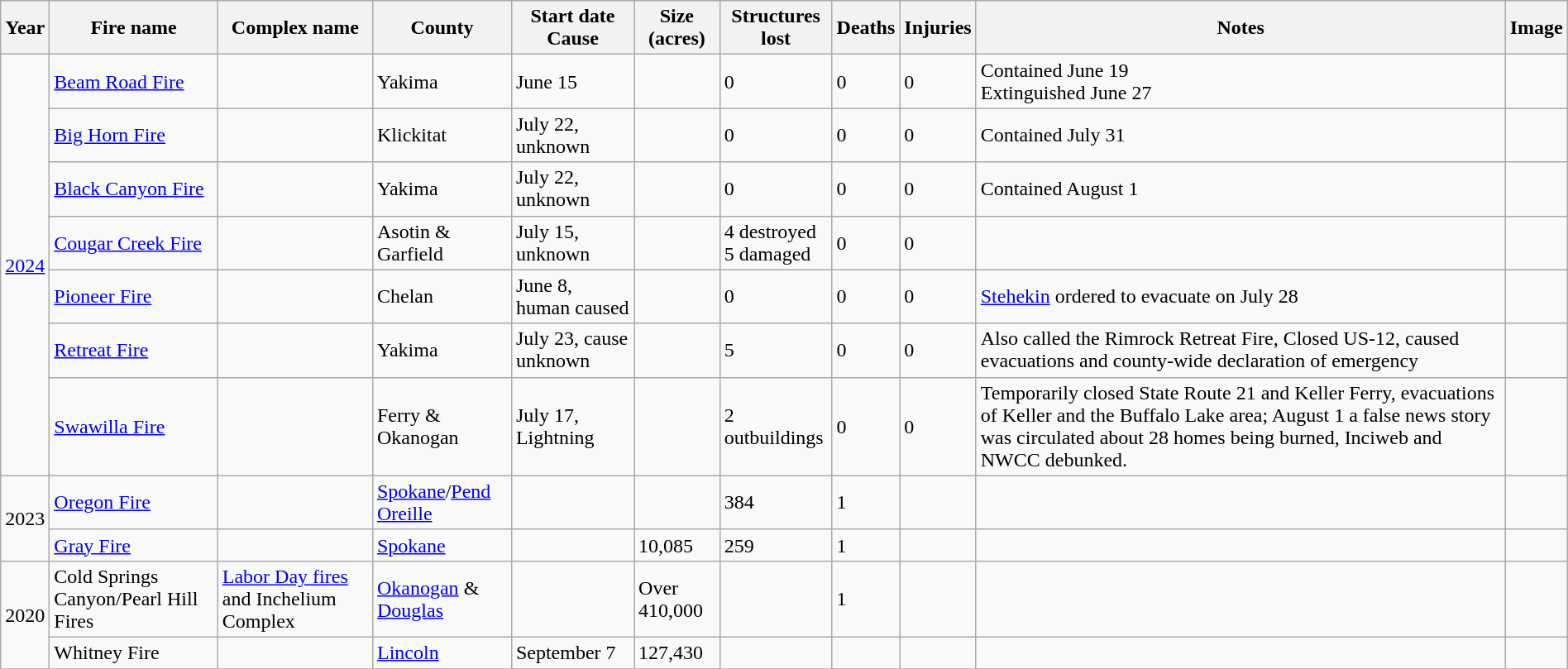<table class="wikitable sortable" align="center" width="100%">
<tr>
<th>Year</th>
<th>Fire name</th>
<th>Complex name</th>
<th>County</th>
<th>Start date<br>Cause</th>
<th data-sort-type="number">Size<br>(acres)</th>
<th data-sort-type="number">Structures<br>lost</th>
<th data-sort-type="number">Deaths</th>
<th data-sort-type="number">Injuries</th>
<th>Notes</th>
<th>Image</th>
</tr>
<tr>
<td rowspan=7><a href='#'>2024</a></td>
<td><a href='#'>Beam Road Fire</a></td>
<td></td>
<td>Yakima</td>
<td>June 15</td>
<td></td>
<td>0</td>
<td>0</td>
<td>0</td>
<td>Contained June 19<br> Extinguished June 27</td>
<td></td>
</tr>
<tr>
<td><a href='#'>Big Horn Fire</a></td>
<td></td>
<td>Klickitat</td>
<td>July 22, unknown</td>
<td></td>
<td>0</td>
<td>0</td>
<td>0</td>
<td>Contained July 31</td>
<td></td>
</tr>
<tr>
<td><a href='#'>Black Canyon Fire</a></td>
<td></td>
<td>Yakima</td>
<td>July 22, unknown</td>
<td></td>
<td>0</td>
<td>0</td>
<td>0</td>
<td>Contained August 1</td>
<td></td>
</tr>
<tr>
<td><a href='#'>Cougar Creek Fire</a></td>
<td></td>
<td>Asotin & Garfield</td>
<td>July 15, unknown</td>
<td></td>
<td>4 destroyed<br>5 damaged</td>
<td>0</td>
<td>0</td>
<td></td>
<td></td>
</tr>
<tr>
<td><a href='#'>Pioneer Fire</a></td>
<td></td>
<td>Chelan</td>
<td>June 8, human caused</td>
<td></td>
<td>0</td>
<td>0</td>
<td>0</td>
<td><a href='#'>Stehekin</a> ordered to evacuate on July 28</td>
<td></td>
</tr>
<tr>
<td><a href='#'>Retreat Fire</a></td>
<td></td>
<td>Yakima</td>
<td>July 23, cause unknown</td>
<td></td>
<td>5</td>
<td>0</td>
<td>0</td>
<td>Also called the Rimrock Retreat Fire, Closed US-12, caused evacuations and county-wide declaration of emergency</td>
<td></td>
</tr>
<tr>
<td><a href='#'>Swawilla Fire</a></td>
<td></td>
<td>Ferry & Okanogan</td>
<td>July 17, Lightning</td>
<td></td>
<td>2 outbuildings</td>
<td>0</td>
<td>0</td>
<td>Temporarily closed State Route 21 and Keller Ferry, evacuations of Keller and the Buffalo Lake area; August 1 a false news story was circulated about 28 homes being burned, Inciweb and NWCC debunked.</td>
<td></td>
</tr>
<tr>
<td rowspan=2>2023</td>
<td><a href='#'>Oregon Fire</a></td>
<td></td>
<td><a href='#'>Spokane</a>/<a href='#'>Pend Oreille</a></td>
<td></td>
<td></td>
<td>384</td>
<td>1</td>
<td></td>
<td></td>
<td></td>
</tr>
<tr>
<td><a href='#'>Gray Fire</a></td>
<td></td>
<td><a href='#'>Spokane</a></td>
<td></td>
<td>10,085</td>
<td>259</td>
<td>1</td>
<td></td>
<td></td>
<td></td>
</tr>
<tr>
<td rowspan=2>2020</td>
<td>Cold Springs Canyon/Pearl Hill Fires</td>
<td><a href='#'>Labor Day fires</a> and Inchelium Complex</td>
<td><a href='#'>Okanogan</a> & <a href='#'>Douglas</a></td>
<td></td>
<td>Over 410,000</td>
<td></td>
<td>1</td>
<td></td>
<td></td>
<td></td>
</tr>
<tr>
<td>Whitney Fire</td>
<td></td>
<td><a href='#'>Lincoln</a></td>
<td>September 7</td>
<td>127,430</td>
<td></td>
<td></td>
<td></td>
<td></td>
<td></td>
</tr>
<tr>
</tr>
</table>
